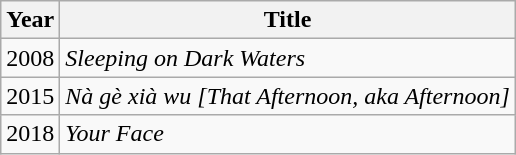<table class="wikitable">
<tr>
<th>Year</th>
<th>Title</th>
</tr>
<tr>
<td>2008</td>
<td><em>Sleeping on Dark Waters</em></td>
</tr>
<tr>
<td>2015</td>
<td><em>Nà gè xià wu [That Afternoon, aka Afternoon]</em></td>
</tr>
<tr>
<td>2018</td>
<td><em>Your Face</em></td>
</tr>
</table>
